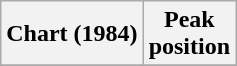<table class="wikitable plainrowheaders"  style="text-align:center">
<tr>
<th scope="col">Chart (1984)</th>
<th scope="col">Peak<br>position</th>
</tr>
<tr>
</tr>
</table>
